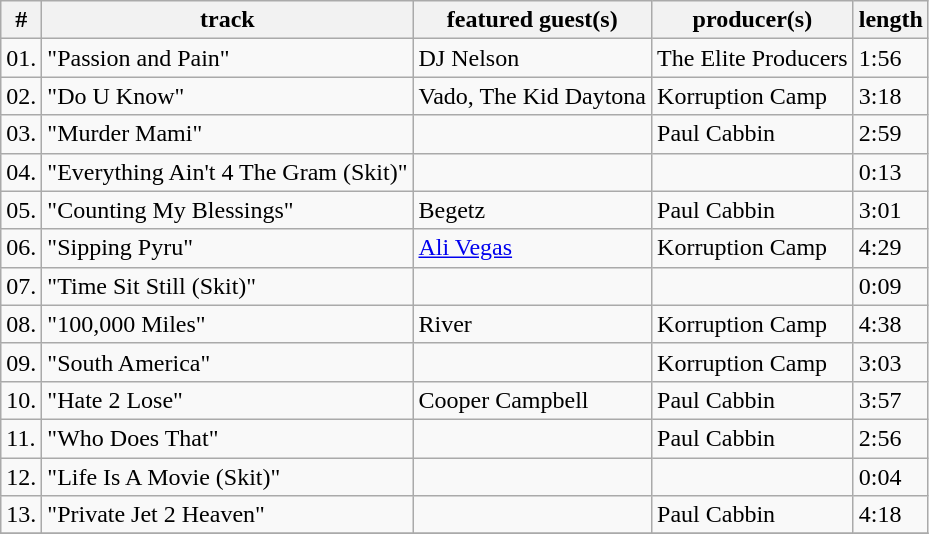<table class="wikitable">
<tr>
<th>#</th>
<th>track</th>
<th>featured guest(s)</th>
<th>producer(s)</th>
<th>length</th>
</tr>
<tr>
<td>01.</td>
<td>"Passion and Pain"</td>
<td>DJ Nelson</td>
<td>The Elite Producers</td>
<td>1:56</td>
</tr>
<tr>
<td>02.</td>
<td>"Do U Know"</td>
<td>Vado, The Kid Daytona</td>
<td>Korruption Camp</td>
<td>3:18</td>
</tr>
<tr>
<td>03.</td>
<td>"Murder Mami"</td>
<td></td>
<td>Paul Cabbin</td>
<td>2:59</td>
</tr>
<tr>
<td>04.</td>
<td>"Everything Ain't 4 The Gram (Skit)"</td>
<td></td>
<td></td>
<td>0:13</td>
</tr>
<tr>
<td>05.</td>
<td>"Counting My Blessings"</td>
<td>Begetz</td>
<td>Paul Cabbin</td>
<td>3:01</td>
</tr>
<tr>
<td>06.</td>
<td>"Sipping Pyru"</td>
<td><a href='#'>Ali Vegas</a></td>
<td>Korruption Camp</td>
<td>4:29</td>
</tr>
<tr>
<td>07.</td>
<td>"Time Sit Still (Skit)"</td>
<td></td>
<td></td>
<td>0:09</td>
</tr>
<tr>
<td>08.</td>
<td>"100,000 Miles"</td>
<td>River</td>
<td>Korruption Camp</td>
<td>4:38</td>
</tr>
<tr>
<td>09.</td>
<td>"South America"</td>
<td></td>
<td>Korruption Camp</td>
<td>3:03</td>
</tr>
<tr>
<td>10.</td>
<td>"Hate 2 Lose"</td>
<td>Cooper Campbell</td>
<td>Paul Cabbin</td>
<td>3:57</td>
</tr>
<tr>
<td>11.</td>
<td>"Who Does That"</td>
<td></td>
<td>Paul Cabbin</td>
<td>2:56</td>
</tr>
<tr>
<td>12.</td>
<td>"Life Is A Movie (Skit)"</td>
<td></td>
<td></td>
<td>0:04</td>
</tr>
<tr>
<td>13.</td>
<td>"Private Jet 2 Heaven"</td>
<td></td>
<td>Paul Cabbin</td>
<td>4:18</td>
</tr>
<tr>
</tr>
</table>
